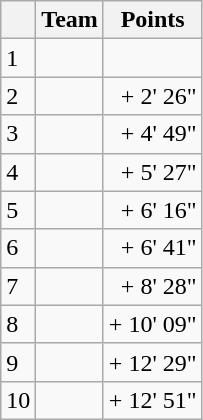<table class="wikitable">
<tr>
<th></th>
<th>Team</th>
<th>Points</th>
</tr>
<tr>
<td>1</td>
<td> </td>
<td align=right></td>
</tr>
<tr>
<td>2</td>
<td> </td>
<td align=right>+ 2' 26"</td>
</tr>
<tr>
<td>3</td>
<td> </td>
<td align=right>+ 4' 49"</td>
</tr>
<tr>
<td>4</td>
<td> </td>
<td align=right>+ 5' 27"</td>
</tr>
<tr>
<td>5</td>
<td> </td>
<td align=right>+ 6' 16"</td>
</tr>
<tr>
<td>6</td>
<td> </td>
<td align=right>+ 6' 41"</td>
</tr>
<tr>
<td>7</td>
<td> </td>
<td align=right>+ 8' 28"</td>
</tr>
<tr>
<td>8</td>
<td> </td>
<td align=right>+ 10' 09"</td>
</tr>
<tr>
<td>9</td>
<td> </td>
<td align=right>+ 12' 29"</td>
</tr>
<tr>
<td>10</td>
<td> </td>
<td align=right>+ 12' 51"</td>
</tr>
</table>
